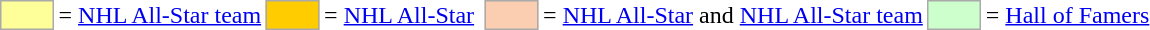<table>
<tr>
<td style="background-color:#FFFF99; border:1px solid #aaaaaa; width:2em;"></td>
<td>= <a href='#'>NHL All-Star team</a></td>
<td style="background-color:#FFCC00; border:1px solid #aaaaaa; width:2em;"></td>
<td>= <a href='#'>NHL All-Star</a></td>
<td></td>
<td style="background-color:#FBCEB1; border:1px solid #aaaaaa; width:2em;"></td>
<td>= <a href='#'>NHL All-Star</a>  and <a href='#'>NHL All-Star team</a></td>
<td style="background-color:#CCFFCC; border:1px solid #aaaaaa; width:2em;"></td>
<td>= <a href='#'>Hall of Famers</a></td>
</tr>
</table>
